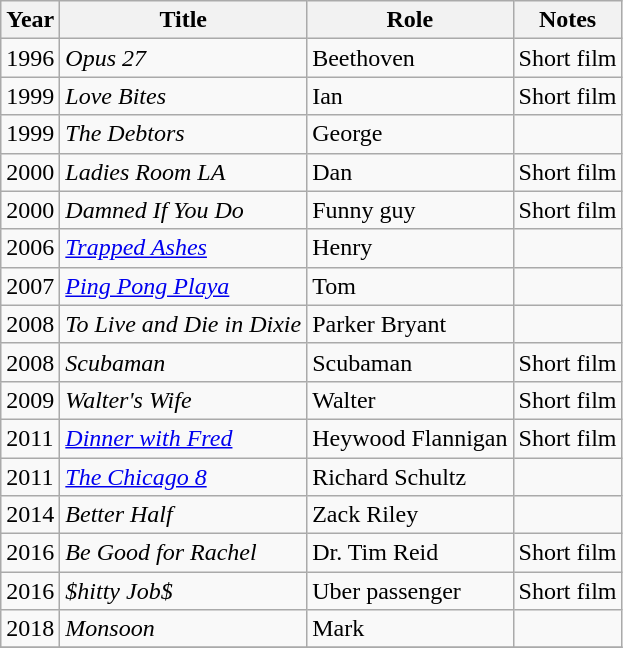<table class="wikitable sortable">
<tr>
<th>Year</th>
<th>Title</th>
<th>Role</th>
<th class="unsortable">Notes</th>
</tr>
<tr>
<td>1996</td>
<td><em>Opus 27</em></td>
<td>Beethoven</td>
<td>Short film</td>
</tr>
<tr>
<td>1999</td>
<td><em>Love Bites</em></td>
<td>Ian</td>
<td>Short film</td>
</tr>
<tr>
<td>1999</td>
<td><em>The Debtors</em></td>
<td>George</td>
<td></td>
</tr>
<tr>
<td>2000</td>
<td><em>Ladies Room LA</em></td>
<td>Dan</td>
<td>Short film</td>
</tr>
<tr>
<td>2000</td>
<td><em>Damned If You Do</em></td>
<td>Funny guy</td>
<td>Short film</td>
</tr>
<tr>
<td>2006</td>
<td><em><a href='#'>Trapped Ashes</a></em></td>
<td>Henry</td>
<td></td>
</tr>
<tr>
<td>2007</td>
<td><em><a href='#'>Ping Pong Playa</a></em></td>
<td>Tom</td>
<td></td>
</tr>
<tr>
<td>2008</td>
<td><em>To Live and Die in Dixie</em></td>
<td>Parker Bryant</td>
<td></td>
</tr>
<tr>
<td>2008</td>
<td><em>Scubaman</em></td>
<td>Scubaman</td>
<td>Short film</td>
</tr>
<tr>
<td>2009</td>
<td><em>Walter's Wife</em></td>
<td>Walter</td>
<td>Short film</td>
</tr>
<tr>
<td>2011</td>
<td><em><a href='#'>Dinner with Fred</a></em></td>
<td>Heywood Flannigan</td>
<td>Short film</td>
</tr>
<tr>
<td>2011</td>
<td><em><a href='#'>The Chicago 8</a></em></td>
<td>Richard Schultz</td>
<td></td>
</tr>
<tr>
<td>2014</td>
<td><em>Better Half</em></td>
<td>Zack Riley</td>
<td></td>
</tr>
<tr>
<td>2016</td>
<td><em>Be Good for Rachel</em></td>
<td>Dr. Tim Reid</td>
<td>Short film</td>
</tr>
<tr>
<td>2016</td>
<td><em>$hitty Job$</em></td>
<td>Uber passenger</td>
<td>Short film</td>
</tr>
<tr>
<td>2018</td>
<td><em>Monsoon </em></td>
<td>Mark</td>
<td></td>
</tr>
<tr>
</tr>
</table>
